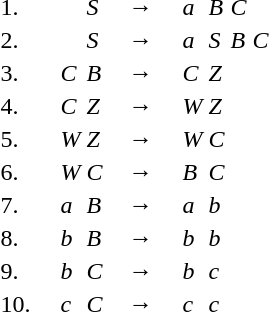<table>
<tr>
<td>1.      </td>
<td></td>
<td><em>S</em>    </td>
<td>→    </td>
<td><em>a</em></td>
<td><em>B</em></td>
<td><em>C</em></td>
</tr>
<tr>
<td>2.</td>
<td></td>
<td><em>S</em></td>
<td>→</td>
<td><em>a</em></td>
<td><em>S</em></td>
<td><em>B</em></td>
<td><em>C</em></td>
</tr>
<tr>
<td>3.</td>
<td><em>C</em></td>
<td><em>B</em></td>
<td>→</td>
<td><em>C</em></td>
<td><em>Z</em></td>
</tr>
<tr>
<td>4.</td>
<td><em>C</em></td>
<td><em>Z</em></td>
<td>→</td>
<td><em>W</em></td>
<td><em>Z</em></td>
</tr>
<tr>
<td>5.</td>
<td><em>W</em></td>
<td><em>Z</em></td>
<td>→</td>
<td><em>W</em></td>
<td><em>C</em></td>
</tr>
<tr>
<td>6.</td>
<td><em>W</em></td>
<td><em>C</em></td>
<td>→</td>
<td><em>B</em></td>
<td><em>C</em></td>
</tr>
<tr>
<td>7.</td>
<td><em>a</em></td>
<td><em>B</em></td>
<td>→</td>
<td><em>a</em></td>
<td><em>b</em></td>
</tr>
<tr>
<td>8.</td>
<td><em>b</em></td>
<td><em>B</em></td>
<td>→</td>
<td><em>b</em></td>
<td><em>b</em></td>
<td></td>
</tr>
<tr>
<td>9.</td>
<td><em>b</em></td>
<td><em>C</em></td>
<td>→</td>
<td><em>b</em></td>
<td><em>c</em></td>
</tr>
<tr>
<td>10.</td>
<td><em>c</em></td>
<td><em>C</em></td>
<td>→</td>
<td><em>c</em></td>
<td><em>c</em></td>
</tr>
</table>
